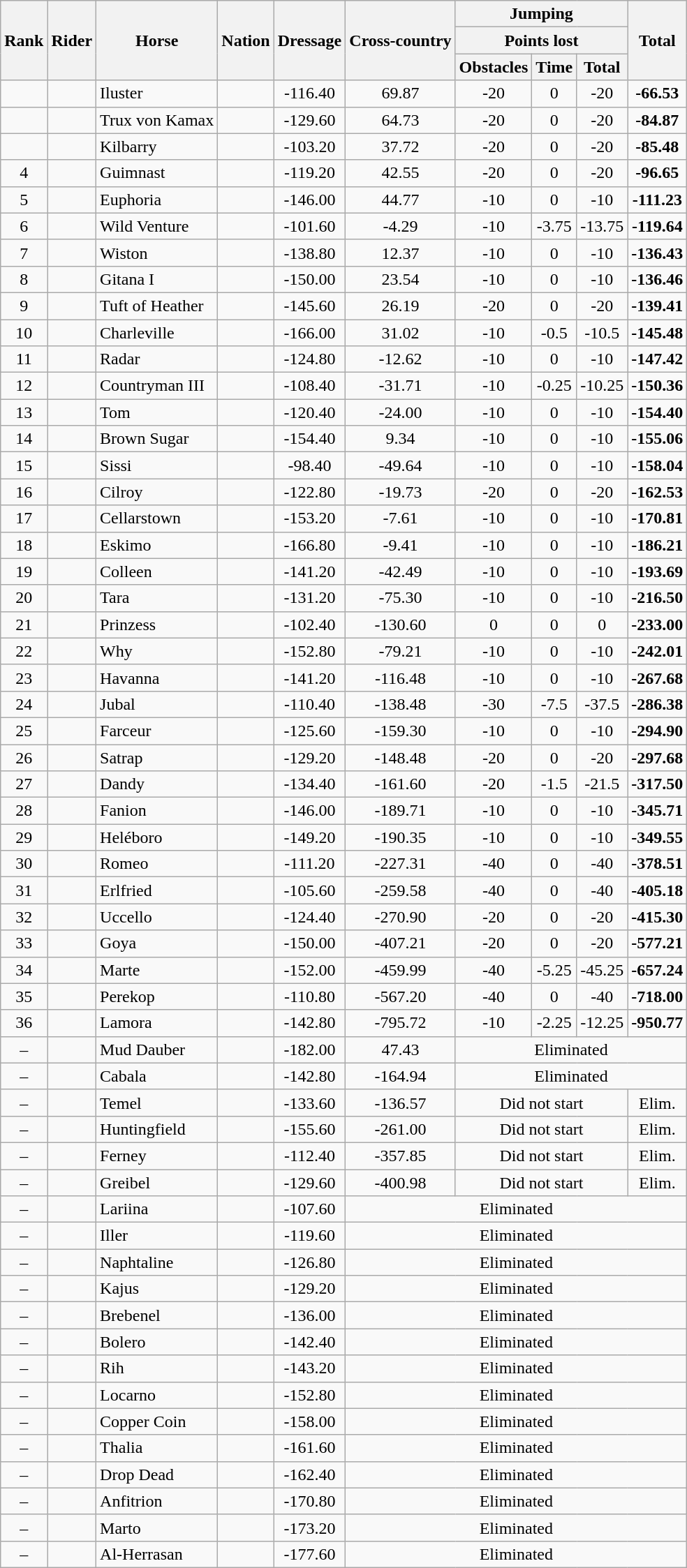<table class="wikitable sortable" style="text-align:center">
<tr>
<th rowspan=3>Rank</th>
<th rowspan=3>Rider</th>
<th rowspan=3>Horse</th>
<th rowspan=3>Nation</th>
<th rowspan=3>Dressage</th>
<th rowspan=3>Cross-country</th>
<th colspan=3>Jumping</th>
<th rowspan=3>Total</th>
</tr>
<tr>
<th colspan=3>Points lost</th>
</tr>
<tr>
<th>Obstacles</th>
<th>Time</th>
<th>Total</th>
</tr>
<tr>
<td></td>
<td align=left></td>
<td align=left>Iluster</td>
<td align=left></td>
<td>-116.40</td>
<td>69.87</td>
<td>-20</td>
<td>0</td>
<td>-20</td>
<td><strong>-66.53</strong></td>
</tr>
<tr>
<td></td>
<td align=left></td>
<td align=left>Trux von Kamax</td>
<td align=left></td>
<td>-129.60</td>
<td>64.73</td>
<td>-20</td>
<td>0</td>
<td>-20</td>
<td><strong>-84.87</strong></td>
</tr>
<tr>
<td></td>
<td align=left></td>
<td align=left>Kilbarry</td>
<td align=left></td>
<td>-103.20</td>
<td>37.72</td>
<td>-20</td>
<td>0</td>
<td>-20</td>
<td><strong>-85.48</strong></td>
</tr>
<tr>
<td>4</td>
<td align=left></td>
<td align=left>Guimnast</td>
<td align=left></td>
<td>-119.20</td>
<td>42.55</td>
<td>-20</td>
<td>0</td>
<td>-20</td>
<td><strong>-96.65</strong></td>
</tr>
<tr>
<td>5</td>
<td align=left></td>
<td align=left>Euphoria</td>
<td align=left></td>
<td>-146.00</td>
<td>44.77</td>
<td>-10</td>
<td>0</td>
<td>-10</td>
<td><strong>-111.23</strong></td>
</tr>
<tr>
<td>6</td>
<td align=left></td>
<td align=left>Wild Venture</td>
<td align=left></td>
<td>-101.60</td>
<td>-4.29</td>
<td>-10</td>
<td>-3.75</td>
<td>-13.75</td>
<td><strong>-119.64</strong></td>
</tr>
<tr>
<td>7</td>
<td align=left></td>
<td align=left>Wiston</td>
<td align=left></td>
<td>-138.80</td>
<td>12.37</td>
<td>-10</td>
<td>0</td>
<td>-10</td>
<td><strong>-136.43</strong></td>
</tr>
<tr>
<td>8</td>
<td align=left></td>
<td align=left>Gitana I</td>
<td align=left></td>
<td>-150.00</td>
<td>23.54</td>
<td>-10</td>
<td>0</td>
<td>-10</td>
<td><strong>-136.46</strong></td>
</tr>
<tr>
<td>9</td>
<td align=left></td>
<td align=left>Tuft of Heather</td>
<td align=left></td>
<td>-145.60</td>
<td>26.19</td>
<td>-20</td>
<td>0</td>
<td>-20</td>
<td><strong>-139.41</strong></td>
</tr>
<tr>
<td>10</td>
<td align=left></td>
<td align=left>Charleville</td>
<td align=left></td>
<td>-166.00</td>
<td>31.02</td>
<td>-10</td>
<td>-0.5</td>
<td>-10.5</td>
<td><strong>-145.48</strong></td>
</tr>
<tr>
<td>11</td>
<td align=left></td>
<td align=left>Radar</td>
<td align=left></td>
<td>-124.80</td>
<td>-12.62</td>
<td>-10</td>
<td>0</td>
<td>-10</td>
<td><strong>-147.42</strong></td>
</tr>
<tr>
<td>12</td>
<td align=left></td>
<td align=left>Countryman III</td>
<td align=left></td>
<td>-108.40</td>
<td>-31.71</td>
<td>-10</td>
<td>-0.25</td>
<td>-10.25</td>
<td><strong>-150.36</strong></td>
</tr>
<tr>
<td>13</td>
<td align=left></td>
<td align=left>Tom</td>
<td align=left></td>
<td>-120.40</td>
<td>-24.00</td>
<td>-10</td>
<td>0</td>
<td>-10</td>
<td><strong>-154.40</strong></td>
</tr>
<tr>
<td>14</td>
<td align=left></td>
<td align=left>Brown Sugar</td>
<td align=left></td>
<td>-154.40</td>
<td>9.34</td>
<td>-10</td>
<td>0</td>
<td>-10</td>
<td><strong>-155.06</strong></td>
</tr>
<tr>
<td>15</td>
<td align=left></td>
<td align=left>Sissi</td>
<td align=left></td>
<td>-98.40</td>
<td>-49.64</td>
<td>-10</td>
<td>0</td>
<td>-10</td>
<td><strong>-158.04</strong></td>
</tr>
<tr>
<td>16</td>
<td align=left></td>
<td align=left>Cilroy</td>
<td align=left></td>
<td>-122.80</td>
<td>-19.73</td>
<td>-20</td>
<td>0</td>
<td>-20</td>
<td><strong>-162.53</strong></td>
</tr>
<tr>
<td>17</td>
<td align=left></td>
<td align=left>Cellarstown</td>
<td align=left></td>
<td>-153.20</td>
<td>-7.61</td>
<td>-10</td>
<td>0</td>
<td>-10</td>
<td><strong>-170.81</strong></td>
</tr>
<tr>
<td>18</td>
<td align=left></td>
<td align=left>Eskimo</td>
<td align=left></td>
<td>-166.80</td>
<td>-9.41</td>
<td>-10</td>
<td>0</td>
<td>-10</td>
<td><strong>-186.21</strong></td>
</tr>
<tr>
<td>19</td>
<td align=left></td>
<td align=left>Colleen</td>
<td align=left></td>
<td>-141.20</td>
<td>-42.49</td>
<td>-10</td>
<td>0</td>
<td>-10</td>
<td><strong>-193.69</strong></td>
</tr>
<tr>
<td>20</td>
<td align=left></td>
<td align=left>Tara</td>
<td align=left></td>
<td>-131.20</td>
<td>-75.30</td>
<td>-10</td>
<td>0</td>
<td>-10</td>
<td><strong>-216.50</strong></td>
</tr>
<tr>
<td>21</td>
<td align=left></td>
<td align=left>Prinzess</td>
<td align=left></td>
<td>-102.40</td>
<td>-130.60</td>
<td>0</td>
<td>0</td>
<td>0</td>
<td><strong>-233.00</strong></td>
</tr>
<tr>
<td>22</td>
<td align=left></td>
<td align=left>Why</td>
<td align=left></td>
<td>-152.80</td>
<td>-79.21</td>
<td>-10</td>
<td>0</td>
<td>-10</td>
<td><strong>-242.01</strong></td>
</tr>
<tr>
<td>23</td>
<td align=left></td>
<td align=left>Havanna</td>
<td align=left></td>
<td>-141.20</td>
<td>-116.48</td>
<td>-10</td>
<td>0</td>
<td>-10</td>
<td><strong>-267.68</strong></td>
</tr>
<tr>
<td>24</td>
<td align=left></td>
<td align=left>Jubal</td>
<td align=left></td>
<td>-110.40</td>
<td>-138.48</td>
<td>-30</td>
<td>-7.5</td>
<td>-37.5</td>
<td><strong>-286.38</strong></td>
</tr>
<tr>
<td>25</td>
<td align=left></td>
<td align=left>Farceur</td>
<td align=left></td>
<td>-125.60</td>
<td>-159.30</td>
<td>-10</td>
<td>0</td>
<td>-10</td>
<td><strong>-294.90</strong></td>
</tr>
<tr>
<td>26</td>
<td align=left></td>
<td align=left>Satrap</td>
<td align=left></td>
<td>-129.20</td>
<td>-148.48</td>
<td>-20</td>
<td>0</td>
<td>-20</td>
<td><strong>-297.68</strong></td>
</tr>
<tr>
<td>27</td>
<td align=left></td>
<td align=left>Dandy</td>
<td align=left></td>
<td>-134.40</td>
<td>-161.60</td>
<td>-20</td>
<td>-1.5</td>
<td>-21.5</td>
<td><strong>-317.50</strong></td>
</tr>
<tr>
<td>28</td>
<td align=left></td>
<td align=left>Fanion</td>
<td align=left></td>
<td>-146.00</td>
<td>-189.71</td>
<td>-10</td>
<td>0</td>
<td>-10</td>
<td><strong>-345.71</strong></td>
</tr>
<tr>
<td>29</td>
<td align=left></td>
<td align=left>Heléboro</td>
<td align=left></td>
<td>-149.20</td>
<td>-190.35</td>
<td>-10</td>
<td>0</td>
<td>-10</td>
<td><strong>-349.55</strong></td>
</tr>
<tr>
<td>30</td>
<td align=left></td>
<td align=left>Romeo</td>
<td align=left></td>
<td>-111.20</td>
<td>-227.31</td>
<td>-40</td>
<td>0</td>
<td>-40</td>
<td><strong>-378.51</strong></td>
</tr>
<tr>
<td>31</td>
<td align=left></td>
<td align=left>Erlfried</td>
<td align=left></td>
<td>-105.60</td>
<td>-259.58</td>
<td>-40</td>
<td>0</td>
<td>-40</td>
<td><strong>-405.18</strong></td>
</tr>
<tr>
<td>32</td>
<td align=left></td>
<td align=left>Uccello</td>
<td align=left></td>
<td>-124.40</td>
<td>-270.90</td>
<td>-20</td>
<td>0</td>
<td>-20</td>
<td><strong>-415.30</strong></td>
</tr>
<tr>
<td>33</td>
<td align=left></td>
<td align=left>Goya</td>
<td align=left></td>
<td>-150.00</td>
<td>-407.21</td>
<td>-20</td>
<td>0</td>
<td>-20</td>
<td><strong>-577.21</strong></td>
</tr>
<tr>
<td>34</td>
<td align=left></td>
<td align=left>Marte</td>
<td align=left></td>
<td>-152.00</td>
<td>-459.99</td>
<td>-40</td>
<td>-5.25</td>
<td>-45.25</td>
<td><strong>-657.24</strong></td>
</tr>
<tr>
<td>35</td>
<td align=left></td>
<td align=left>Perekop</td>
<td align=left></td>
<td>-110.80</td>
<td>-567.20</td>
<td>-40</td>
<td>0</td>
<td>-40</td>
<td><strong>-718.00</strong></td>
</tr>
<tr>
<td>36</td>
<td align=left></td>
<td align=left>Lamora</td>
<td align=left></td>
<td>-142.80</td>
<td>-795.72</td>
<td>-10</td>
<td>-2.25</td>
<td>-12.25</td>
<td><strong>-950.77</strong></td>
</tr>
<tr>
<td>–</td>
<td align=left></td>
<td align=left>Mud Dauber</td>
<td align=left></td>
<td>-182.00</td>
<td>47.43</td>
<td colspan=4>Eliminated</td>
</tr>
<tr>
<td>–</td>
<td align=left></td>
<td align=left>Cabala</td>
<td align=left></td>
<td>-142.80</td>
<td>-164.94</td>
<td colspan=4>Eliminated</td>
</tr>
<tr>
<td>–</td>
<td align=left></td>
<td align=left>Temel</td>
<td align=left></td>
<td>-133.60</td>
<td>-136.57</td>
<td colspan=3>Did not start</td>
<td>Elim.</td>
</tr>
<tr>
<td>–</td>
<td align=left></td>
<td align=left>Huntingfield</td>
<td align=left></td>
<td>-155.60</td>
<td>-261.00</td>
<td colspan=3>Did not start</td>
<td>Elim.</td>
</tr>
<tr>
<td>–</td>
<td align=left></td>
<td align=left>Ferney</td>
<td align=left></td>
<td>-112.40</td>
<td>-357.85</td>
<td colspan=3>Did not start</td>
<td>Elim.</td>
</tr>
<tr>
<td>–</td>
<td align=left></td>
<td align=left>Greibel</td>
<td align=left></td>
<td>-129.60</td>
<td>-400.98</td>
<td colspan=3>Did not start</td>
<td>Elim.</td>
</tr>
<tr>
<td>–</td>
<td align=left></td>
<td align=left>Lariina</td>
<td align=left></td>
<td>-107.60</td>
<td colspan=5>Eliminated</td>
</tr>
<tr>
<td>–</td>
<td align=left></td>
<td align=left>Iller</td>
<td align=left></td>
<td>-119.60</td>
<td colspan=5>Eliminated</td>
</tr>
<tr>
<td>–</td>
<td align=left></td>
<td align=left>Naphtaline</td>
<td align=left></td>
<td>-126.80</td>
<td colspan=5>Eliminated</td>
</tr>
<tr>
<td>–</td>
<td align=left></td>
<td align=left>Kajus</td>
<td align=left></td>
<td>-129.20</td>
<td colspan=5>Eliminated</td>
</tr>
<tr>
<td>–</td>
<td align=left></td>
<td align=left>Brebenel</td>
<td align=left></td>
<td>-136.00</td>
<td colspan=5>Eliminated</td>
</tr>
<tr>
<td>–</td>
<td align=left></td>
<td align=left>Bolero</td>
<td align=left></td>
<td>-142.40</td>
<td colspan=5>Eliminated</td>
</tr>
<tr>
<td>–</td>
<td align=left></td>
<td align=left>Rih</td>
<td align=left></td>
<td>-143.20</td>
<td colspan=5>Eliminated</td>
</tr>
<tr>
<td>–</td>
<td align=left></td>
<td align=left>Locarno</td>
<td align=left></td>
<td>-152.80</td>
<td colspan=5>Eliminated</td>
</tr>
<tr>
<td>–</td>
<td align=left></td>
<td align=left>Copper Coin</td>
<td align=left></td>
<td>-158.00</td>
<td colspan=5>Eliminated</td>
</tr>
<tr>
<td>–</td>
<td align=left></td>
<td align=left>Thalia</td>
<td align=left></td>
<td>-161.60</td>
<td colspan=5>Eliminated</td>
</tr>
<tr>
<td>–</td>
<td align=left></td>
<td align=left>Drop Dead</td>
<td align=left></td>
<td>-162.40</td>
<td colspan=5>Eliminated</td>
</tr>
<tr>
<td>–</td>
<td align=left></td>
<td align=left>Anfitrion</td>
<td align=left></td>
<td>-170.80</td>
<td colspan=5>Eliminated</td>
</tr>
<tr>
<td>–</td>
<td align=left></td>
<td align=left>Marto</td>
<td align=left></td>
<td>-173.20</td>
<td colspan=5>Eliminated</td>
</tr>
<tr>
<td>–</td>
<td align=left></td>
<td align=left>Al-Herrasan</td>
<td align=left></td>
<td>-177.60</td>
<td colspan=5>Eliminated</td>
</tr>
</table>
